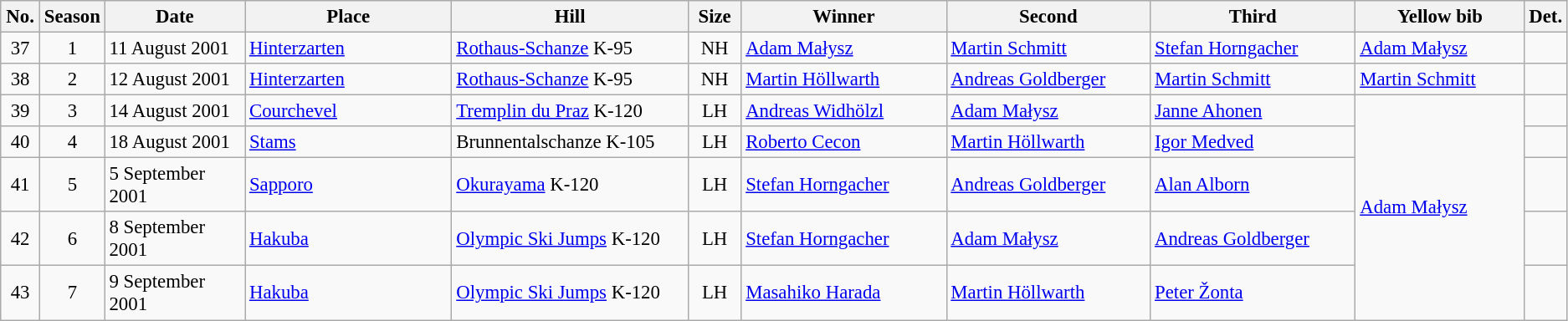<table class="wikitable" style="font-size:95%;">
<tr>
<th width="25">No.</th>
<th width="30">Season</th>
<th width="125">Date</th>
<th width="200">Place</th>
<th width="215">Hill</th>
<th width="40">Size</th>
<th width="200">Winner</th>
<th width="200">Second</th>
<th width="200">Third</th>
<th width="169">Yellow bib</th>
<th width="10">Det.</th>
</tr>
<tr>
<td align=center>37</td>
<td align=center>1</td>
<td>11 August 2001</td>
<td> <a href='#'>Hinterzarten</a></td>
<td><a href='#'>Rothaus-Schanze</a> K-95</td>
<td align=center>NH</td>
<td> <a href='#'>Adam Małysz</a></td>
<td> <a href='#'>Martin Schmitt</a></td>
<td> <a href='#'>Stefan Horngacher</a></td>
<td> <a href='#'>Adam Małysz</a></td>
<td></td>
</tr>
<tr>
<td align=center>38</td>
<td align=center>2</td>
<td>12 August 2001</td>
<td> <a href='#'>Hinterzarten</a></td>
<td><a href='#'>Rothaus-Schanze</a> K-95</td>
<td align=center>NH</td>
<td> <a href='#'>Martin Höllwarth</a></td>
<td> <a href='#'>Andreas Goldberger</a></td>
<td> <a href='#'>Martin Schmitt</a></td>
<td> <a href='#'>Martin Schmitt</a></td>
<td></td>
</tr>
<tr>
<td align=center>39</td>
<td align=center>3</td>
<td>14 August 2001</td>
<td> <a href='#'>Courchevel</a></td>
<td><a href='#'>Tremplin du Praz</a> K-120</td>
<td align=center>LH</td>
<td> <a href='#'>Andreas Widhölzl</a></td>
<td> <a href='#'>Adam Małysz</a></td>
<td> <a href='#'>Janne Ahonen</a></td>
<td rowspan=5> <a href='#'>Adam Małysz</a></td>
<td></td>
</tr>
<tr>
<td align=center>40</td>
<td align=center>4</td>
<td>18 August 2001</td>
<td> <a href='#'>Stams</a></td>
<td>Brunnentalschanze K-105</td>
<td align=center>LH</td>
<td> <a href='#'>Roberto Cecon</a></td>
<td> <a href='#'>Martin Höllwarth</a></td>
<td> <a href='#'>Igor Medved</a></td>
<td></td>
</tr>
<tr>
<td align=center>41</td>
<td align=center>5</td>
<td>5 September 2001</td>
<td> <a href='#'>Sapporo</a></td>
<td><a href='#'>Okurayama</a> K-120</td>
<td align=center>LH</td>
<td> <a href='#'>Stefan Horngacher</a></td>
<td> <a href='#'>Andreas Goldberger</a></td>
<td> <a href='#'>Alan Alborn</a></td>
<td></td>
</tr>
<tr>
<td align=center>42</td>
<td align=center>6</td>
<td>8 September 2001</td>
<td> <a href='#'>Hakuba</a></td>
<td><a href='#'>Olympic Ski Jumps</a> K-120</td>
<td align=center>LH</td>
<td> <a href='#'>Stefan Horngacher</a></td>
<td> <a href='#'>Adam Małysz</a></td>
<td> <a href='#'>Andreas Goldberger</a></td>
<td></td>
</tr>
<tr>
<td align=center>43</td>
<td align=center>7</td>
<td>9 September 2001</td>
<td> <a href='#'>Hakuba</a></td>
<td><a href='#'>Olympic Ski Jumps</a> K-120</td>
<td align=center>LH</td>
<td> <a href='#'>Masahiko Harada</a></td>
<td> <a href='#'>Martin Höllwarth</a></td>
<td> <a href='#'>Peter Žonta</a></td>
<td></td>
</tr>
</table>
